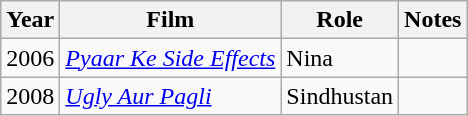<table class="wikitable">
<tr>
<th>Year</th>
<th>Film</th>
<th>Role</th>
<th>Notes</th>
</tr>
<tr>
<td>2006</td>
<td><em><a href='#'>Pyaar Ke Side Effects</a></em></td>
<td>Nina</td>
<td></td>
</tr>
<tr>
<td>2008</td>
<td><em><a href='#'>Ugly Aur Pagli</a></em></td>
<td>Sindhustan</td>
<td></td>
</tr>
</table>
